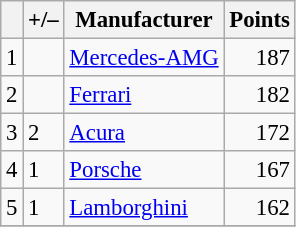<table class="wikitable" style="font-size: 95%;">
<tr>
<th scope="col"></th>
<th scope="col">+/–</th>
<th scope="col">Manufacturer</th>
<th scope="col">Points</th>
</tr>
<tr>
<td align=center>1</td>
<td align="left"></td>
<td> <a href='#'>Mercedes-AMG</a></td>
<td align=right>187</td>
</tr>
<tr>
<td align=center>2</td>
<td align="left"></td>
<td> <a href='#'>Ferrari</a></td>
<td align=right>182</td>
</tr>
<tr>
<td align=center>3</td>
<td align="left"> 2</td>
<td> <a href='#'>Acura</a></td>
<td align=right>172</td>
</tr>
<tr>
<td align=center>4</td>
<td align="left"> 1</td>
<td> <a href='#'>Porsche</a></td>
<td align=right>167</td>
</tr>
<tr>
<td align=center>5</td>
<td align="left"> 1</td>
<td> <a href='#'>Lamborghini</a></td>
<td align=right>162</td>
</tr>
<tr>
</tr>
</table>
